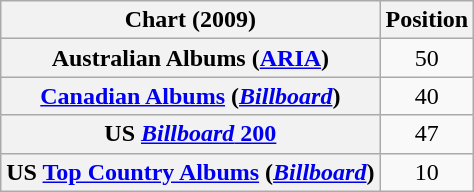<table class="wikitable sortable plainrowheaders">
<tr>
<th>Chart (2009)</th>
<th>Position</th>
</tr>
<tr>
<th scope="row">Australian Albums (<a href='#'>ARIA</a>)</th>
<td align="center">50</td>
</tr>
<tr>
<th scope="row"><a href='#'>Canadian Albums</a> (<em><a href='#'>Billboard</a></em>)</th>
<td align="center">40</td>
</tr>
<tr>
<th scope="row">US <a href='#'><em>Billboard</em> 200</a></th>
<td align="center">47</td>
</tr>
<tr>
<th scope="row">US <a href='#'>Top Country Albums</a> (<em><a href='#'>Billboard</a></em>)</th>
<td align="center">10</td>
</tr>
</table>
